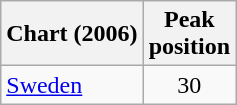<table class="wikitable">
<tr>
<th>Chart (2006)</th>
<th>Peak<br>position</th>
</tr>
<tr>
<td><a href='#'>Sweden</a></td>
<td align="center">30</td>
</tr>
</table>
